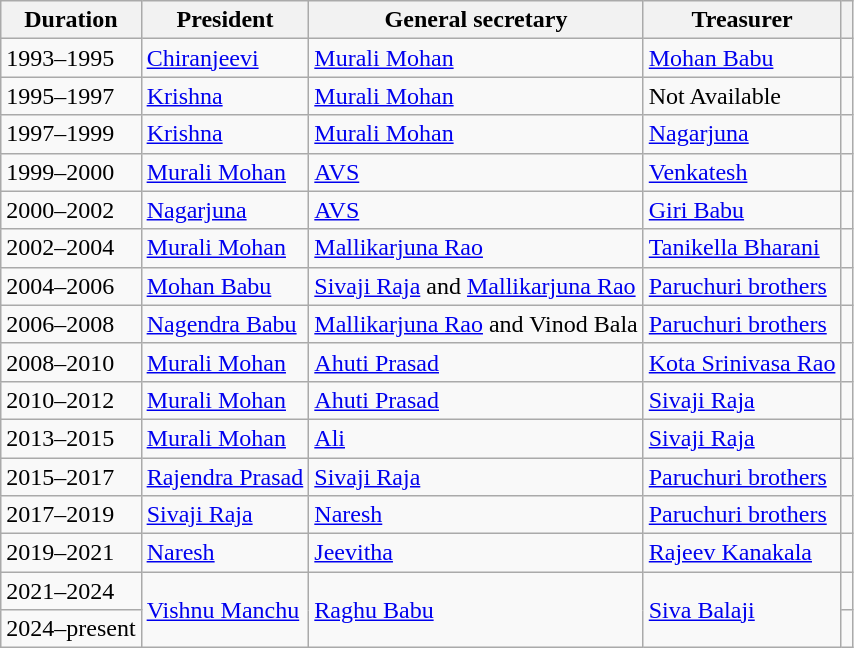<table class="wikitable sortable static-row-numbers static-row-header-hash">
<tr>
<th>Duration</th>
<th>President</th>
<th>General secretary</th>
<th>Treasurer</th>
<th class="unsortable"></th>
</tr>
<tr>
<td>1993–1995</td>
<td><a href='#'>Chiranjeevi</a></td>
<td><a href='#'>Murali Mohan</a></td>
<td><a href='#'>Mohan Babu</a></td>
<td></td>
</tr>
<tr>
<td>1995–1997</td>
<td><a href='#'>Krishna</a></td>
<td><a href='#'>Murali Mohan</a></td>
<td>Not Available</td>
<td></td>
</tr>
<tr>
<td>1997–1999</td>
<td><a href='#'>Krishna</a></td>
<td><a href='#'>Murali Mohan</a></td>
<td><a href='#'>Nagarjuna</a></td>
<td></td>
</tr>
<tr>
<td>1999–2000</td>
<td><a href='#'>Murali Mohan</a></td>
<td><a href='#'>AVS</a></td>
<td><a href='#'>Venkatesh</a></td>
<td></td>
</tr>
<tr>
<td>2000–2002</td>
<td><a href='#'>Nagarjuna</a></td>
<td><a href='#'>AVS</a></td>
<td><a href='#'>Giri Babu</a></td>
<td></td>
</tr>
<tr>
<td>2002–2004</td>
<td><a href='#'>Murali Mohan</a></td>
<td><a href='#'>Mallikarjuna Rao</a></td>
<td><a href='#'>Tanikella Bharani</a></td>
<td></td>
</tr>
<tr>
<td>2004–2006</td>
<td><a href='#'>Mohan Babu</a></td>
<td><a href='#'>Sivaji Raja</a> and <a href='#'>Mallikarjuna Rao</a></td>
<td><a href='#'>Paruchuri brothers</a></td>
<td></td>
</tr>
<tr>
<td>2006–2008</td>
<td><a href='#'>Nagendra Babu</a></td>
<td><a href='#'>Mallikarjuna Rao</a> and Vinod Bala</td>
<td><a href='#'>Paruchuri brothers</a></td>
<td></td>
</tr>
<tr>
<td>2008–2010</td>
<td><a href='#'>Murali Mohan</a></td>
<td><a href='#'>Ahuti Prasad</a></td>
<td><a href='#'>Kota Srinivasa Rao</a></td>
<td></td>
</tr>
<tr>
<td>2010–2012</td>
<td><a href='#'>Murali Mohan</a></td>
<td><a href='#'>Ahuti Prasad</a></td>
<td><a href='#'>Sivaji Raja</a></td>
<td></td>
</tr>
<tr>
<td>2013–2015</td>
<td><a href='#'>Murali Mohan</a></td>
<td><a href='#'>Ali</a></td>
<td><a href='#'>Sivaji Raja</a></td>
<td></td>
</tr>
<tr>
<td>2015–2017</td>
<td><a href='#'>Rajendra Prasad</a></td>
<td><a href='#'>Sivaji Raja</a></td>
<td><a href='#'>Paruchuri brothers</a></td>
<td></td>
</tr>
<tr>
<td>2017–2019</td>
<td><a href='#'>Sivaji Raja</a></td>
<td><a href='#'>Naresh</a></td>
<td><a href='#'>Paruchuri brothers</a></td>
<td></td>
</tr>
<tr>
<td>2019–2021</td>
<td><a href='#'>Naresh</a></td>
<td><a href='#'>Jeevitha</a></td>
<td><a href='#'>Rajeev Kanakala</a></td>
<td></td>
</tr>
<tr>
<td>2021–2024</td>
<td rowspan="2"><a href='#'>Vishnu Manchu</a></td>
<td rowspan="2"><a href='#'>Raghu Babu</a></td>
<td rowspan="2"><a href='#'>Siva Balaji</a></td>
<td></td>
</tr>
<tr>
<td>2024–present</td>
<td></td>
</tr>
</table>
